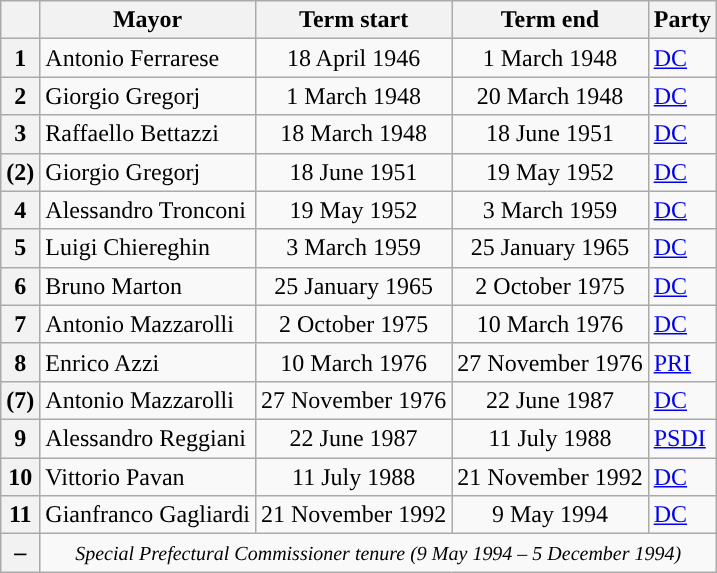<table class="wikitable">
<tr>
<th class=unsortable> </th>
<th>Mayor</th>
<th>Term start</th>
<th>Term end</th>
<th>Party</th>
</tr>
<tr>
<th style="background:">1</th>
<td>Antonio Ferrarese</td>
<td align=center>18 April 1946</td>
<td align=center>1 March 1948</td>
<td><a href='#'>DC</a></td>
</tr>
<tr>
<th style="background:">2</th>
<td>Giorgio Gregorj</td>
<td align=center>1 March 1948</td>
<td align=center>20 March 1948</td>
<td><a href='#'>DC</a></td>
</tr>
<tr>
<th style="background:">3</th>
<td>Raffaello Bettazzi</td>
<td align=center>18 March 1948</td>
<td align=center>18 June 1951</td>
<td><a href='#'>DC</a></td>
</tr>
<tr>
<th style="background:">(2)</th>
<td>Giorgio Gregorj</td>
<td align=center>18 June 1951</td>
<td align=center>19 May 1952</td>
<td><a href='#'>DC</a></td>
</tr>
<tr>
<th style="background:">4</th>
<td>Alessandro Tronconi</td>
<td align=center>19 May 1952</td>
<td align=center>3 March 1959</td>
<td><a href='#'>DC</a></td>
</tr>
<tr>
<th style="background:">5</th>
<td>Luigi Chiereghin</td>
<td align=center>3 March 1959</td>
<td align=center>25 January 1965</td>
<td><a href='#'>DC</a></td>
</tr>
<tr>
<th style="background:">6</th>
<td>Bruno Marton</td>
<td align=center>25 January 1965</td>
<td align=center>2 October 1975</td>
<td><a href='#'>DC</a></td>
</tr>
<tr>
<th style="background:">7</th>
<td>Antonio Mazzarolli</td>
<td align=center>2 October 1975</td>
<td align=center>10 March 1976</td>
<td><a href='#'>DC</a></td>
</tr>
<tr>
<th style="background:">8</th>
<td>Enrico Azzi</td>
<td align=center>10 March 1976</td>
<td align=center>27 November 1976</td>
<td><a href='#'>PRI</a></td>
</tr>
<tr>
<th style="background:">(7)</th>
<td>Antonio Mazzarolli</td>
<td align=center>27 November 1976</td>
<td align=center>22 June 1987</td>
<td><a href='#'>DC</a></td>
</tr>
<tr>
<th style="background:">9</th>
<td>Alessandro Reggiani</td>
<td align=center>22 June 1987</td>
<td align=center>11 July 1988</td>
<td><a href='#'>PSDI</a></td>
</tr>
<tr>
<th style="background:">10</th>
<td>Vittorio Pavan</td>
<td align=center>11 July 1988</td>
<td align=center>21 November 1992</td>
<td><a href='#'>DC</a></td>
</tr>
<tr>
<th style="background:">11</th>
<td>Gianfranco Gagliardi</td>
<td align=center>21 November 1992</td>
<td align=center>9 May 1994</td>
<td><a href='#'>DC</a></td>
</tr>
<tr>
<th>–</th>
<td colspan=4 align=center><small><em>Special Prefectural Commissioner tenure (9 May 1994 – 5 December 1994)</em></small></td>
</tr>
</table>
